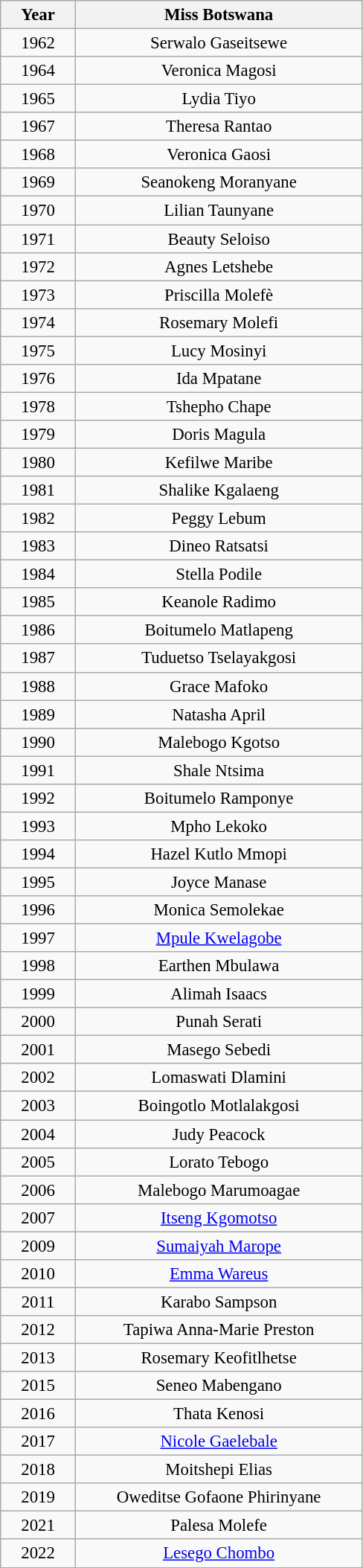<table class="wikitable sortable" style="font-size: 95%; text-align:center">
<tr>
<th width="60">Year</th>
<th width="250">Miss Botswana</th>
</tr>
<tr>
<td>1962</td>
<td>Serwalo Gaseitsewe</td>
</tr>
<tr>
<td>1964</td>
<td>Veronica Magosi</td>
</tr>
<tr>
<td>1965</td>
<td>Lydia Tiyo</td>
</tr>
<tr>
<td>1967</td>
<td>Theresa Rantao</td>
</tr>
<tr>
<td>1968</td>
<td>Veronica Gaosi</td>
</tr>
<tr>
<td>1969</td>
<td>Seanokeng Moranyane</td>
</tr>
<tr>
<td>1970</td>
<td>Lilian Taunyane</td>
</tr>
<tr>
<td>1971</td>
<td>Beauty Seloiso</td>
</tr>
<tr>
<td>1972</td>
<td>Agnes Letshebe</td>
</tr>
<tr>
<td>1973</td>
<td>Priscilla Molefè</td>
</tr>
<tr>
<td>1974</td>
<td>Rosemary Molefi</td>
</tr>
<tr>
<td>1975</td>
<td>Lucy Mosinyi</td>
</tr>
<tr>
<td>1976</td>
<td>Ida Mpatane</td>
</tr>
<tr>
<td>1978</td>
<td>Tshepho Chape</td>
</tr>
<tr>
<td>1979</td>
<td>Doris Magula</td>
</tr>
<tr>
<td>1980</td>
<td>Kefilwe Maribe</td>
</tr>
<tr>
<td>1981</td>
<td>Shalike Kgalaeng</td>
</tr>
<tr>
<td>1982</td>
<td>Peggy Lebum</td>
</tr>
<tr>
<td>1983</td>
<td>Dineo Ratsatsi</td>
</tr>
<tr>
<td>1984</td>
<td>Stella Podile</td>
</tr>
<tr>
<td>1985</td>
<td>Keanole Radimo</td>
</tr>
<tr>
<td>1986</td>
<td>Boitumelo Matlapeng</td>
</tr>
<tr>
<td>1987</td>
<td>Tuduetso Tselayakgosi</td>
</tr>
<tr>
<td>1988</td>
<td>Grace Mafoko</td>
</tr>
<tr>
<td>1989</td>
<td>Natasha April</td>
</tr>
<tr>
<td>1990</td>
<td>Malebogo Kgotso</td>
</tr>
<tr>
<td>1991</td>
<td>Shale Ntsima</td>
</tr>
<tr>
<td>1992</td>
<td>Boitumelo Ramponye</td>
</tr>
<tr>
<td>1993</td>
<td>Mpho Lekoko</td>
</tr>
<tr>
<td>1994</td>
<td>Hazel Kutlo Mmopi</td>
</tr>
<tr>
<td>1995</td>
<td>Joyce Manase</td>
</tr>
<tr>
<td>1996</td>
<td>Monica Semolekae</td>
</tr>
<tr>
<td>1997</td>
<td><a href='#'>Mpule Kwelagobe</a></td>
</tr>
<tr>
<td>1998</td>
<td>Earthen Mbulawa</td>
</tr>
<tr>
<td>1999</td>
<td>Alimah Isaacs</td>
</tr>
<tr>
<td>2000</td>
<td>Punah Serati</td>
</tr>
<tr>
<td>2001</td>
<td>Masego Sebedi</td>
</tr>
<tr>
<td>2002</td>
<td>Lomaswati Dlamini</td>
</tr>
<tr>
<td>2003</td>
<td>Boingotlo Motlalakgosi</td>
</tr>
<tr>
<td>2004</td>
<td>Judy Peacock</td>
</tr>
<tr>
<td>2005</td>
<td>Lorato Tebogo</td>
</tr>
<tr>
<td>2006</td>
<td>Malebogo Marumoagae</td>
</tr>
<tr>
<td>2007</td>
<td><a href='#'>Itseng Kgomotso</a></td>
</tr>
<tr>
<td>2009</td>
<td><a href='#'>Sumaiyah Marope</a></td>
</tr>
<tr>
<td>2010</td>
<td><a href='#'>Emma Wareus</a></td>
</tr>
<tr>
<td>2011</td>
<td>Karabo Sampson</td>
</tr>
<tr>
<td>2012</td>
<td>Tapiwa Anna-Marie Preston</td>
</tr>
<tr>
<td>2013</td>
<td>Rosemary Keofitlhetse</td>
</tr>
<tr>
<td>2015</td>
<td>Seneo Mabengano</td>
</tr>
<tr>
<td>2016</td>
<td>Thata Kenosi</td>
</tr>
<tr>
<td>2017</td>
<td><a href='#'>Nicole Gaelebale</a></td>
</tr>
<tr>
<td>2018</td>
<td>Moitshepi Elias</td>
</tr>
<tr>
<td>2019</td>
<td>Oweditse Gofaone Phirinyane</td>
</tr>
<tr>
<td>2021</td>
<td>Palesa Molefe</td>
</tr>
<tr>
<td>2022</td>
<td><a href='#'>Lesego Chombo</a></td>
</tr>
<tr>
</tr>
</table>
